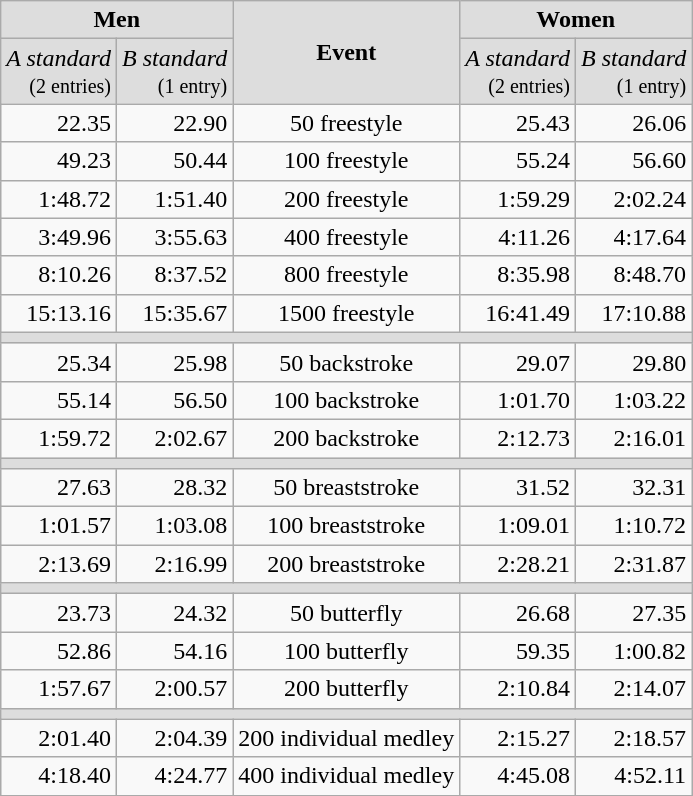<table class="wikitable" style="text-align:right">
<tr>
<td colspan=2 align="center" bgcolor=#DDDDDD><strong>Men</strong></td>
<td rowspan=2 align="center" bgcolor=#DDDDDD><strong>Event</strong></td>
<td colspan=2  align="center" bgcolor=#DDDDDD><strong>Women</strong></td>
</tr>
<tr>
<td bgcolor=#DDDDDD><em>A standard</em> <small><br>(2 entries)</small></td>
<td bgcolor=#DDDDDD><em>B standard</em> <small><br>(1 entry)</small></td>
<td bgcolor=#DDDDDD><em>A standard</em> <small><br>(2 entries)</small></td>
<td bgcolor=#DDDDDD><em>B standard</em> <small><br>(1 entry)</small></td>
</tr>
<tr>
<td>22.35</td>
<td>22.90</td>
<td align="center">50 freestyle</td>
<td>25.43</td>
<td>26.06</td>
</tr>
<tr>
<td>49.23</td>
<td>50.44</td>
<td align="center">100 freestyle</td>
<td>55.24</td>
<td>56.60</td>
</tr>
<tr>
<td>1:48.72</td>
<td>1:51.40</td>
<td align="center">200 freestyle</td>
<td>1:59.29</td>
<td>2:02.24</td>
</tr>
<tr>
<td>3:49.96</td>
<td>3:55.63</td>
<td align="center">400 freestyle</td>
<td>4:11.26</td>
<td>4:17.64</td>
</tr>
<tr>
<td>8:10.26</td>
<td>8:37.52</td>
<td align="center">800 freestyle</td>
<td>8:35.98</td>
<td>8:48.70</td>
</tr>
<tr>
<td>15:13.16</td>
<td>15:35.67</td>
<td align="center">1500 freestyle</td>
<td>16:41.49</td>
<td>17:10.88</td>
</tr>
<tr bgcolor=#DDDDDD>
<td colspan=5></td>
</tr>
<tr>
<td>25.34</td>
<td>25.98</td>
<td align="center">50 backstroke</td>
<td>29.07</td>
<td>29.80</td>
</tr>
<tr>
<td>55.14</td>
<td>56.50</td>
<td align="center">100 backstroke</td>
<td>1:01.70</td>
<td>1:03.22</td>
</tr>
<tr>
<td>1:59.72</td>
<td>2:02.67</td>
<td align="center">200 backstroke</td>
<td>2:12.73</td>
<td>2:16.01</td>
</tr>
<tr bgcolor=#DDDDDD>
<td colspan=5></td>
</tr>
<tr>
<td>27.63</td>
<td>28.32</td>
<td align="center">50 breaststroke</td>
<td>31.52</td>
<td>32.31</td>
</tr>
<tr>
<td>1:01.57</td>
<td>1:03.08</td>
<td align="center">100 breaststroke</td>
<td>1:09.01</td>
<td>1:10.72</td>
</tr>
<tr>
<td>2:13.69</td>
<td>2:16.99</td>
<td align="center">200 breaststroke</td>
<td>2:28.21</td>
<td>2:31.87</td>
</tr>
<tr bgcolor=#DDDDDD>
<td colspan=5></td>
</tr>
<tr>
<td>23.73</td>
<td>24.32</td>
<td align="center">50 butterfly</td>
<td>26.68</td>
<td>27.35</td>
</tr>
<tr>
<td>52.86</td>
<td>54.16</td>
<td align="center">100 butterfly</td>
<td>59.35</td>
<td>1:00.82</td>
</tr>
<tr>
<td>1:57.67</td>
<td>2:00.57</td>
<td align="center">200 butterfly</td>
<td>2:10.84</td>
<td>2:14.07</td>
</tr>
<tr bgcolor=#DDDDDD>
<td colspan=5></td>
</tr>
<tr>
<td>2:01.40</td>
<td>2:04.39</td>
<td align="center">200 individual medley</td>
<td>2:15.27</td>
<td>2:18.57</td>
</tr>
<tr>
<td>4:18.40</td>
<td>4:24.77</td>
<td align="center">400 individual medley</td>
<td>4:45.08</td>
<td>4:52.11</td>
</tr>
<tr>
</tr>
</table>
